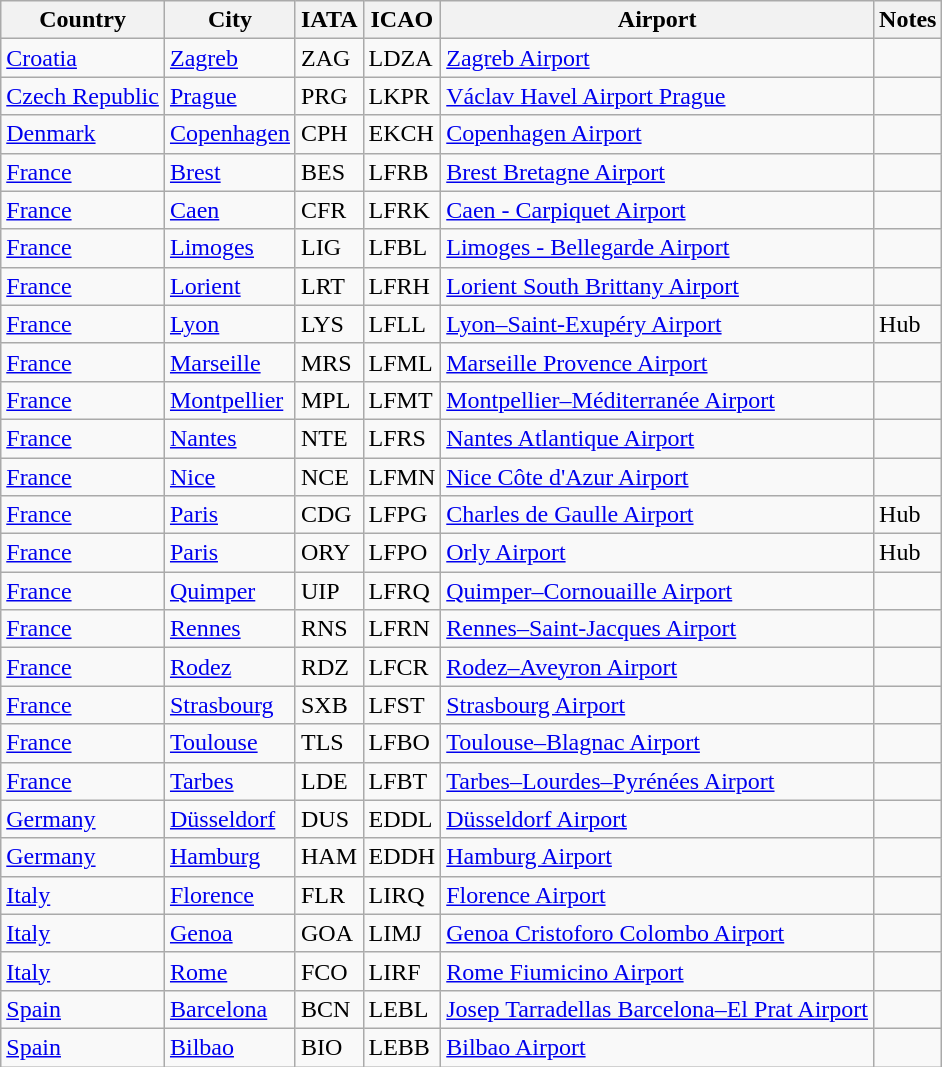<table class="wikitable">
<tr>
<th>Country</th>
<th>City</th>
<th>IATA</th>
<th>ICAO</th>
<th>Airport</th>
<th>Notes</th>
</tr>
<tr>
<td><a href='#'>Croatia</a></td>
<td><a href='#'>Zagreb</a></td>
<td>ZAG</td>
<td>LDZA</td>
<td><a href='#'>Zagreb Airport</a></td>
<td></td>
</tr>
<tr>
<td><a href='#'>Czech Republic</a></td>
<td><a href='#'>Prague</a></td>
<td>PRG</td>
<td>LKPR</td>
<td><a href='#'>Václav Havel Airport Prague</a></td>
<td></td>
</tr>
<tr>
<td><a href='#'>Denmark</a></td>
<td><a href='#'>Copenhagen</a></td>
<td>CPH</td>
<td>EKCH</td>
<td><a href='#'>Copenhagen Airport</a></td>
<td></td>
</tr>
<tr>
<td><a href='#'>France</a></td>
<td><a href='#'>Brest</a></td>
<td>BES</td>
<td>LFRB</td>
<td><a href='#'>Brest Bretagne Airport</a></td>
<td></td>
</tr>
<tr>
<td><a href='#'>France</a></td>
<td><a href='#'>Caen</a></td>
<td>CFR</td>
<td>LFRK</td>
<td><a href='#'>Caen - Carpiquet Airport</a></td>
<td></td>
</tr>
<tr>
<td><a href='#'>France</a></td>
<td><a href='#'>Limoges</a></td>
<td>LIG</td>
<td>LFBL</td>
<td><a href='#'>Limoges - Bellegarde Airport</a></td>
<td></td>
</tr>
<tr>
<td><a href='#'>France</a></td>
<td><a href='#'>Lorient</a></td>
<td>LRT</td>
<td>LFRH</td>
<td><a href='#'>Lorient South Brittany Airport</a></td>
<td></td>
</tr>
<tr>
<td><a href='#'>France</a></td>
<td><a href='#'>Lyon</a></td>
<td>LYS</td>
<td>LFLL</td>
<td><a href='#'>Lyon–Saint-Exupéry Airport</a></td>
<td>Hub</td>
</tr>
<tr>
<td><a href='#'>France</a></td>
<td><a href='#'>Marseille</a></td>
<td>MRS</td>
<td>LFML</td>
<td><a href='#'>Marseille Provence Airport</a></td>
<td></td>
</tr>
<tr>
<td><a href='#'>France</a></td>
<td><a href='#'>Montpellier</a></td>
<td>MPL</td>
<td>LFMT</td>
<td><a href='#'>Montpellier–Méditerranée Airport</a></td>
<td></td>
</tr>
<tr>
<td><a href='#'>France</a></td>
<td><a href='#'>Nantes</a></td>
<td>NTE</td>
<td>LFRS</td>
<td><a href='#'>Nantes Atlantique Airport</a></td>
<td></td>
</tr>
<tr>
<td><a href='#'>France</a></td>
<td><a href='#'>Nice</a></td>
<td>NCE</td>
<td>LFMN</td>
<td><a href='#'>Nice Côte d'Azur Airport</a></td>
<td></td>
</tr>
<tr>
<td><a href='#'>France</a></td>
<td><a href='#'>Paris</a></td>
<td>CDG</td>
<td>LFPG</td>
<td><a href='#'>Charles de Gaulle Airport</a></td>
<td>Hub</td>
</tr>
<tr>
<td><a href='#'>France</a></td>
<td><a href='#'>Paris</a></td>
<td>ORY</td>
<td>LFPO</td>
<td><a href='#'>Orly Airport</a></td>
<td>Hub</td>
</tr>
<tr>
<td><a href='#'>France</a></td>
<td><a href='#'>Quimper</a></td>
<td>UIP</td>
<td>LFRQ</td>
<td><a href='#'>Quimper–Cornouaille Airport</a></td>
<td></td>
</tr>
<tr>
<td><a href='#'>France</a></td>
<td><a href='#'>Rennes</a></td>
<td>RNS</td>
<td>LFRN</td>
<td><a href='#'>Rennes–Saint-Jacques Airport</a></td>
<td></td>
</tr>
<tr>
<td><a href='#'>France</a></td>
<td><a href='#'>Rodez</a></td>
<td>RDZ</td>
<td>LFCR</td>
<td><a href='#'>Rodez–Aveyron Airport</a></td>
<td></td>
</tr>
<tr>
<td><a href='#'>France</a></td>
<td><a href='#'>Strasbourg</a></td>
<td>SXB</td>
<td>LFST</td>
<td><a href='#'>Strasbourg Airport</a></td>
<td></td>
</tr>
<tr>
<td><a href='#'>France</a></td>
<td><a href='#'>Toulouse</a></td>
<td>TLS</td>
<td>LFBO</td>
<td><a href='#'>Toulouse–Blagnac Airport</a></td>
<td></td>
</tr>
<tr>
<td><a href='#'>France</a></td>
<td><a href='#'>Tarbes</a></td>
<td>LDE</td>
<td>LFBT</td>
<td><a href='#'>Tarbes–Lourdes–Pyrénées Airport</a></td>
<td></td>
</tr>
<tr>
<td><a href='#'>Germany</a></td>
<td><a href='#'>Düsseldorf</a></td>
<td>DUS</td>
<td>EDDL</td>
<td><a href='#'>Düsseldorf Airport</a></td>
<td></td>
</tr>
<tr>
<td><a href='#'>Germany</a></td>
<td><a href='#'>Hamburg</a></td>
<td>HAM</td>
<td>EDDH</td>
<td><a href='#'>Hamburg Airport</a></td>
<td></td>
</tr>
<tr>
<td><a href='#'>Italy</a></td>
<td><a href='#'>Florence</a></td>
<td>FLR</td>
<td>LIRQ</td>
<td><a href='#'>Florence Airport</a></td>
<td></td>
</tr>
<tr>
<td><a href='#'>Italy</a></td>
<td><a href='#'>Genoa</a></td>
<td>GOA</td>
<td>LIMJ</td>
<td><a href='#'>Genoa Cristoforo Colombo Airport</a></td>
<td></td>
</tr>
<tr>
<td><a href='#'>Italy</a></td>
<td><a href='#'>Rome</a></td>
<td>FCO</td>
<td>LIRF</td>
<td><a href='#'>Rome Fiumicino Airport</a></td>
<td></td>
</tr>
<tr>
<td><a href='#'>Spain</a></td>
<td><a href='#'>Barcelona</a></td>
<td>BCN</td>
<td>LEBL</td>
<td><a href='#'>Josep Tarradellas Barcelona–El Prat Airport</a></td>
<td></td>
</tr>
<tr>
<td><a href='#'>Spain</a></td>
<td><a href='#'>Bilbao</a></td>
<td>BIO</td>
<td>LEBB</td>
<td><a href='#'>Bilbao Airport</a></td>
<td></td>
</tr>
</table>
